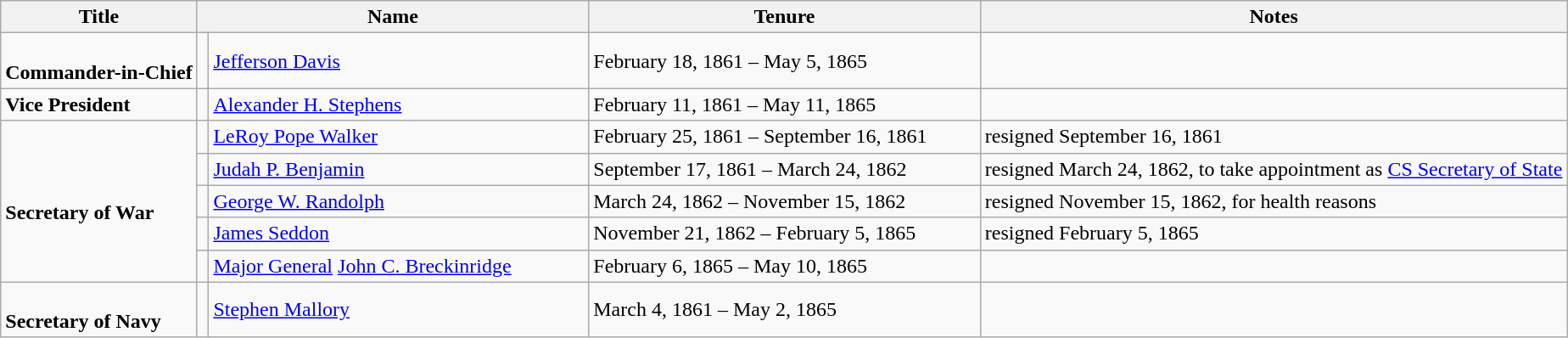<table class="wikitable">
<tr>
<th>Title</th>
<th width="25%" colspan=2>Name</th>
<th width="25%">Tenure</th>
<th>Notes</th>
</tr>
<tr>
<td><br><strong>Commander-in-Chief</strong></td>
<td></td>
<td><a href='#'>Jefferson Davis</a></td>
<td>February 18, 1861 – May 5, 1865</td>
<td></td>
</tr>
<tr>
<td><strong>Vice President</strong></td>
<td></td>
<td><a href='#'>Alexander H. Stephens</a></td>
<td>February 11, 1861 – May 11, 1865</td>
<td></td>
</tr>
<tr>
<td rowspan="5"><br><strong>Secretary of War</strong></td>
<td></td>
<td><a href='#'>LeRoy Pope Walker</a></td>
<td>February 25, 1861 – September 16, 1861</td>
<td>resigned September 16, 1861</td>
</tr>
<tr>
<td></td>
<td><a href='#'>Judah P. Benjamin</a></td>
<td>September 17, 1861 – March 24, 1862</td>
<td>resigned March 24, 1862, to take appointment as <a href='#'>CS Secretary of State</a></td>
</tr>
<tr>
<td></td>
<td><a href='#'>George W. Randolph</a></td>
<td>March 24, 1862 – November 15, 1862</td>
<td>resigned November 15, 1862, for health reasons</td>
</tr>
<tr>
<td></td>
<td><a href='#'>James Seddon</a></td>
<td>November 21, 1862 – February 5, 1865</td>
<td>resigned February 5, 1865</td>
</tr>
<tr>
<td></td>
<td><a href='#'>Major General</a> <a href='#'>John C. Breckinridge</a></td>
<td>February 6, 1865 – May 10, 1865</td>
<td></td>
</tr>
<tr>
<td rowspan="1"><br><strong>Secretary of Navy</strong></td>
<td></td>
<td><a href='#'>Stephen Mallory</a></td>
<td>March 4, 1861 – May 2, 1865</td>
<td></td>
</tr>
</table>
